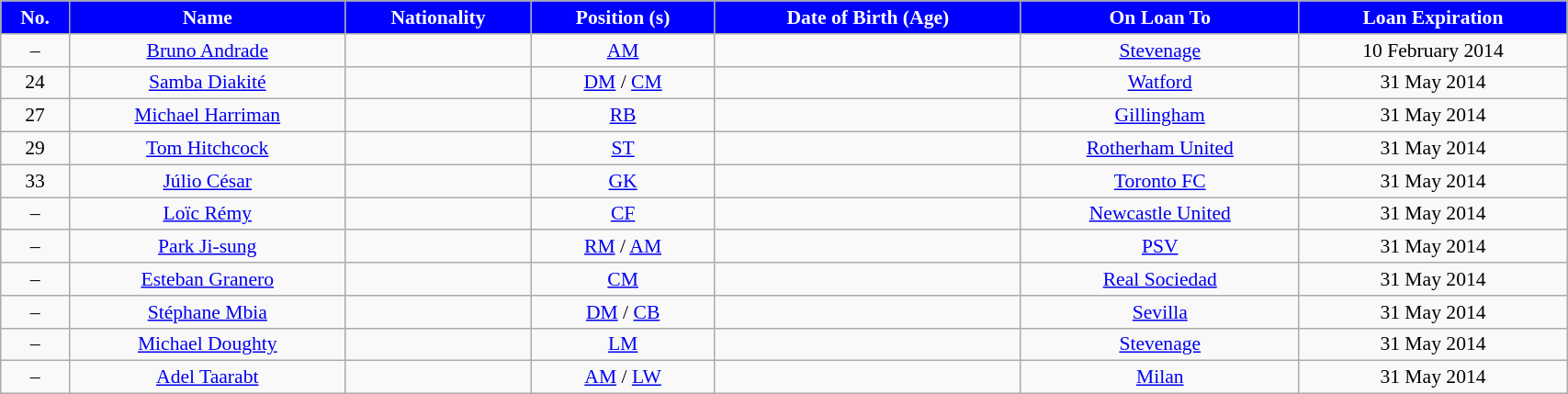<table class="wikitable" style="text-align:center; font-size:90%; width:90%;">
<tr>
<th style="background:#0000FF; color:white; text-align:center;">No.</th>
<th style="background:#0000FF; color:white; text-align:center;">Name</th>
<th style="background:#0000FF; color:white; text-align:center;">Nationality</th>
<th style="background:#0000FF; color:white; text-align:center;">Position (s)</th>
<th style="background:#0000FF; color:white; text-align:center;">Date of Birth (Age)</th>
<th style="background:#0000FF; color:white; text-align:center;">On Loan To</th>
<th style="background:#0000FF; color:white; text-align:center;">Loan Expiration</th>
</tr>
<tr>
<td>–</td>
<td><a href='#'>Bruno Andrade</a></td>
<td></td>
<td><a href='#'>AM</a></td>
<td></td>
<td> <a href='#'>Stevenage</a></td>
<td>10 February 2014</td>
</tr>
<tr>
<td>24</td>
<td><a href='#'>Samba Diakité</a></td>
<td></td>
<td><a href='#'>DM</a> / <a href='#'>CM</a></td>
<td></td>
<td> <a href='#'>Watford</a></td>
<td>31 May 2014</td>
</tr>
<tr>
<td>27</td>
<td><a href='#'>Michael Harriman</a></td>
<td></td>
<td><a href='#'>RB</a></td>
<td></td>
<td> <a href='#'>Gillingham</a></td>
<td>31 May 2014</td>
</tr>
<tr>
<td>29</td>
<td><a href='#'>Tom Hitchcock</a></td>
<td></td>
<td><a href='#'>ST</a></td>
<td></td>
<td> <a href='#'>Rotherham United</a></td>
<td>31 May 2014</td>
</tr>
<tr>
<td>33</td>
<td><a href='#'>Júlio César</a></td>
<td></td>
<td><a href='#'>GK</a></td>
<td></td>
<td> <a href='#'>Toronto FC</a></td>
<td>31 May 2014</td>
</tr>
<tr>
<td>–</td>
<td><a href='#'>Loïc Rémy</a></td>
<td></td>
<td><a href='#'>CF</a></td>
<td></td>
<td> <a href='#'>Newcastle United</a></td>
<td>31 May 2014</td>
</tr>
<tr>
<td>–</td>
<td><a href='#'>Park Ji-sung</a></td>
<td></td>
<td><a href='#'>RM</a> / <a href='#'>AM</a></td>
<td></td>
<td> <a href='#'>PSV</a></td>
<td>31 May 2014</td>
</tr>
<tr>
<td>–</td>
<td><a href='#'>Esteban Granero</a></td>
<td></td>
<td><a href='#'>CM</a></td>
<td></td>
<td> <a href='#'>Real Sociedad</a></td>
<td>31 May 2014</td>
</tr>
<tr>
<td>–</td>
<td><a href='#'>Stéphane Mbia</a></td>
<td></td>
<td><a href='#'>DM</a> / <a href='#'>CB</a></td>
<td></td>
<td> <a href='#'>Sevilla</a></td>
<td>31 May 2014</td>
</tr>
<tr>
<td>–</td>
<td><a href='#'>Michael Doughty</a></td>
<td></td>
<td><a href='#'>LM</a></td>
<td></td>
<td> <a href='#'>Stevenage</a></td>
<td>31 May 2014</td>
</tr>
<tr>
<td>–</td>
<td><a href='#'>Adel Taarabt</a></td>
<td></td>
<td><a href='#'>AM</a> / <a href='#'>LW</a></td>
<td></td>
<td> <a href='#'>Milan</a></td>
<td>31 May 2014</td>
</tr>
</table>
